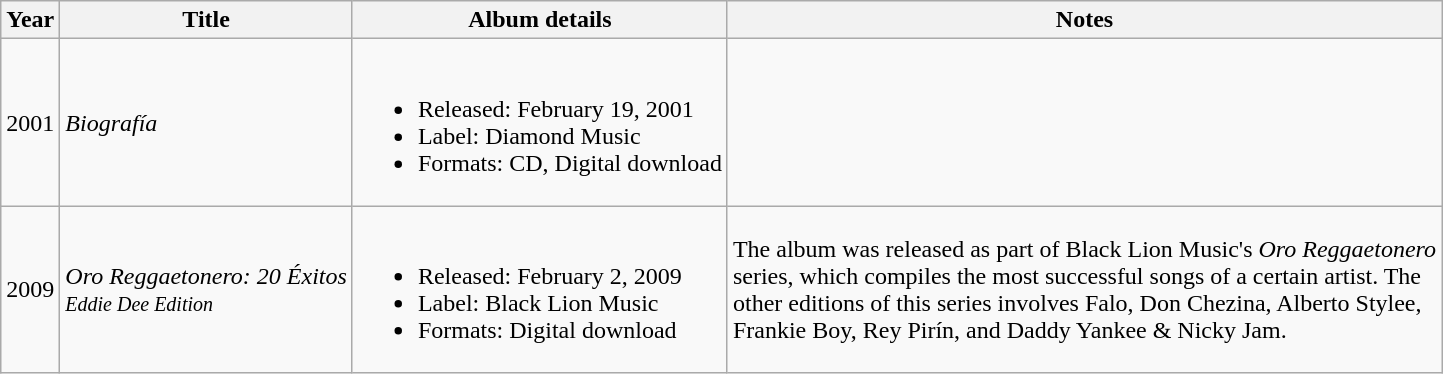<table class="wikitable">
<tr>
<th align="center">Year</th>
<th align="center">Title</th>
<th align="center">Album details</th>
<th align="center">Notes</th>
</tr>
<tr>
<td align="center">2001</td>
<td><em>Biografía</em></td>
<td><br><ul><li>Released: February 19, 2001</li><li>Label: Diamond Music</li><li>Formats: CD, Digital download</li></ul></td>
<td></td>
</tr>
<tr>
<td align="center">2009</td>
<td><em>Oro Reggaetonero: 20 Éxitos</em><br><small><em>Eddie Dee Edition</em></small></td>
<td><br><ul><li>Released: February 2, 2009</li><li>Label: Black Lion Music</li><li>Formats: Digital download</li></ul></td>
<td>The album was released as part of Black Lion Music's <em>Oro Reggaetonero</em><br>series, which compiles the most successful songs of a certain artist. The<br>other editions of this series involves Falo, Don Chezina, Alberto Stylee,<br>Frankie Boy, Rey Pirín, and Daddy Yankee & Nicky Jam.</td>
</tr>
</table>
